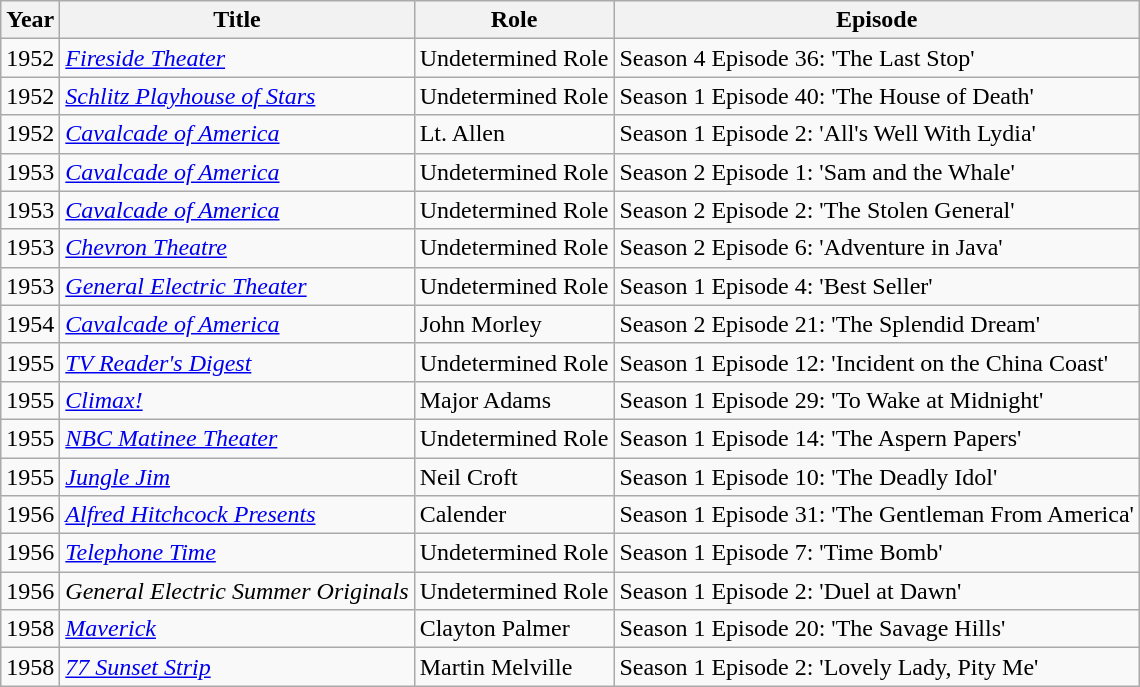<table class="wikitable">
<tr>
<th>Year</th>
<th>Title</th>
<th>Role</th>
<th>Episode</th>
</tr>
<tr>
<td>1952</td>
<td><em><a href='#'>Fireside Theater</a></em></td>
<td>Undetermined Role</td>
<td>Season 4 Episode 36: 'The Last Stop'</td>
</tr>
<tr>
<td>1952</td>
<td><em><a href='#'>Schlitz Playhouse of Stars</a></em></td>
<td>Undetermined Role</td>
<td>Season 1 Episode 40: 'The House of Death'</td>
</tr>
<tr>
<td>1952</td>
<td><em><a href='#'>Cavalcade of America</a></em></td>
<td>Lt. Allen</td>
<td>Season 1 Episode 2: 'All's Well With Lydia'</td>
</tr>
<tr>
<td>1953</td>
<td><em><a href='#'>Cavalcade of America</a></em></td>
<td>Undetermined Role</td>
<td>Season 2 Episode 1: 'Sam and the Whale'</td>
</tr>
<tr>
<td>1953</td>
<td><em><a href='#'>Cavalcade of America</a></em></td>
<td>Undetermined Role</td>
<td>Season 2 Episode 2: 'The Stolen General'</td>
</tr>
<tr>
<td>1953</td>
<td><em><a href='#'>Chevron Theatre</a></em></td>
<td>Undetermined Role</td>
<td>Season 2 Episode 6: 'Adventure in Java'</td>
</tr>
<tr>
<td>1953</td>
<td><em><a href='#'>General Electric Theater</a></em></td>
<td>Undetermined Role</td>
<td>Season 1 Episode 4: 'Best Seller'</td>
</tr>
<tr>
<td>1954</td>
<td><em><a href='#'>Cavalcade of America</a></em></td>
<td>John Morley</td>
<td>Season 2 Episode 21: 'The Splendid Dream'</td>
</tr>
<tr>
<td>1955</td>
<td><em><a href='#'>TV Reader's Digest</a></em></td>
<td>Undetermined Role</td>
<td>Season 1 Episode 12: 'Incident on the China Coast'</td>
</tr>
<tr>
<td>1955</td>
<td><em><a href='#'>Climax!</a></em></td>
<td>Major Adams</td>
<td>Season 1 Episode 29: 'To Wake at Midnight'</td>
</tr>
<tr>
<td>1955</td>
<td><em><a href='#'>NBC Matinee Theater</a></em></td>
<td>Undetermined Role</td>
<td>Season 1 Episode 14: 'The Aspern Papers'</td>
</tr>
<tr>
<td>1955</td>
<td><a href='#'><em>Jungle Jim</em></a></td>
<td>Neil Croft</td>
<td>Season 1 Episode 10: 'The Deadly Idol'</td>
</tr>
<tr>
<td>1956</td>
<td><em><a href='#'>Alfred Hitchcock Presents</a></em></td>
<td>Calender</td>
<td>Season 1 Episode 31: 'The Gentleman From America'</td>
</tr>
<tr>
<td>1956</td>
<td><em><a href='#'>Telephone Time</a></em></td>
<td>Undetermined Role</td>
<td>Season 1 Episode 7: 'Time Bomb'</td>
</tr>
<tr>
<td>1956</td>
<td><em>General Electric Summer Originals</em></td>
<td>Undetermined Role</td>
<td>Season 1 Episode 2: 'Duel at Dawn'</td>
</tr>
<tr>
<td>1958</td>
<td><em><a href='#'>Maverick</a></em></td>
<td>Clayton Palmer</td>
<td>Season 1 Episode 20: 'The Savage Hills'</td>
</tr>
<tr>
<td>1958</td>
<td><em><a href='#'>77 Sunset Strip</a></em></td>
<td>Martin Melville</td>
<td>Season 1 Episode 2: 'Lovely Lady, Pity Me'</td>
</tr>
</table>
